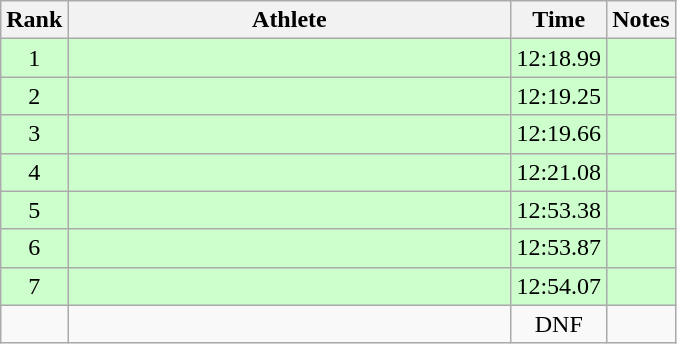<table class="wikitable" style="text-align:center">
<tr>
<th>Rank</th>
<th Style="width:18em">Athlete</th>
<th>Time</th>
<th>Notes</th>
</tr>
<tr style="background:#cfc">
<td>1</td>
<td style="text-align:left"></td>
<td>12:18.99</td>
<td></td>
</tr>
<tr style="background:#cfc">
<td>2</td>
<td style="text-align:left"></td>
<td>12:19.25</td>
<td></td>
</tr>
<tr style="background:#cfc">
<td>3</td>
<td style="text-align:left"></td>
<td>12:19.66</td>
<td></td>
</tr>
<tr style="background:#cfc">
<td>4</td>
<td style="text-align:left"></td>
<td>12:21.08</td>
<td></td>
</tr>
<tr style="background:#cfc">
<td>5</td>
<td style="text-align:left"></td>
<td>12:53.38</td>
<td></td>
</tr>
<tr style="background:#cfc">
<td>6</td>
<td style="text-align:left"></td>
<td>12:53.87</td>
<td></td>
</tr>
<tr style="background:#cfc">
<td>7</td>
<td style="text-align:left"></td>
<td>12:54.07</td>
<td></td>
</tr>
<tr>
<td></td>
<td style="text-align:left"></td>
<td>DNF</td>
<td></td>
</tr>
</table>
